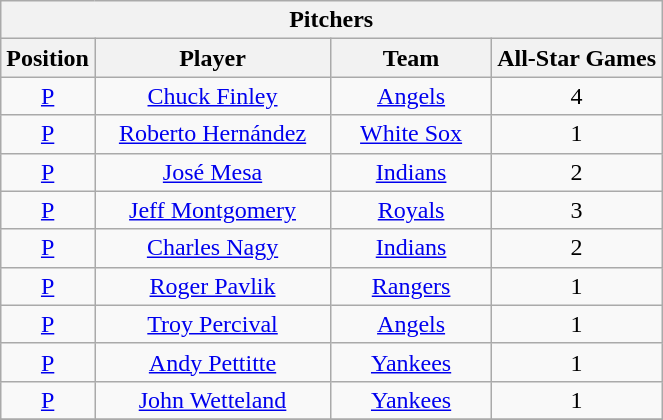<table class="wikitable" style="font-size: 100%; text-align:center;">
<tr>
<th colspan="4">Pitchers</th>
</tr>
<tr>
<th>Position</th>
<th width="150">Player</th>
<th width="100">Team</th>
<th>All-Star Games</th>
</tr>
<tr>
<td><a href='#'>P</a></td>
<td><a href='#'>Chuck Finley</a></td>
<td><a href='#'>Angels</a></td>
<td>4</td>
</tr>
<tr>
<td><a href='#'>P</a></td>
<td><a href='#'>Roberto Hernández</a></td>
<td><a href='#'>White Sox</a></td>
<td>1</td>
</tr>
<tr>
<td><a href='#'>P</a></td>
<td><a href='#'>José Mesa</a></td>
<td><a href='#'>Indians</a></td>
<td>2</td>
</tr>
<tr>
<td><a href='#'>P</a></td>
<td><a href='#'>Jeff Montgomery</a></td>
<td><a href='#'>Royals</a></td>
<td>3</td>
</tr>
<tr>
<td><a href='#'>P</a></td>
<td><a href='#'>Charles Nagy</a></td>
<td><a href='#'>Indians</a></td>
<td>2</td>
</tr>
<tr>
<td><a href='#'>P</a></td>
<td><a href='#'>Roger Pavlik</a></td>
<td><a href='#'>Rangers</a></td>
<td>1</td>
</tr>
<tr>
<td><a href='#'>P</a></td>
<td><a href='#'>Troy Percival</a></td>
<td><a href='#'>Angels</a></td>
<td>1</td>
</tr>
<tr>
<td><a href='#'>P</a></td>
<td><a href='#'>Andy Pettitte</a></td>
<td><a href='#'>Yankees</a></td>
<td>1</td>
</tr>
<tr>
<td><a href='#'>P</a></td>
<td><a href='#'>John Wetteland</a></td>
<td><a href='#'>Yankees</a></td>
<td>1</td>
</tr>
<tr>
</tr>
</table>
